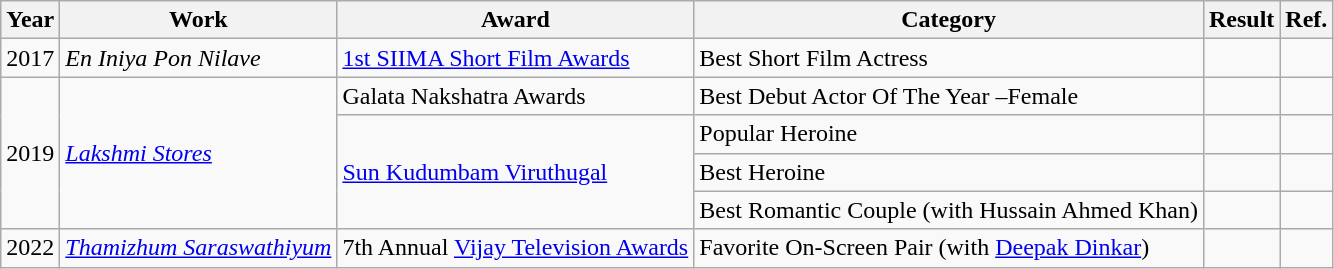<table class="wikitable">
<tr>
<th>Year</th>
<th>Work</th>
<th>Award</th>
<th>Category</th>
<th>Result</th>
<th>Ref.</th>
</tr>
<tr>
<td>2017</td>
<td><em>En Iniya Pon Nilave</em></td>
<td><a href='#'>1st SIIMA Short Film Awards</a></td>
<td>Best Short Film Actress</td>
<td></td>
<td></td>
</tr>
<tr>
<td rowspan="4">2019</td>
<td rowspan="4"><em><a href='#'>Lakshmi Stores</a></em></td>
<td>Galata Nakshatra Awards</td>
<td>Best Debut Actor Of The Year –Female</td>
<td></td>
<td></td>
</tr>
<tr>
<td rowspan="3"><a href='#'>Sun Kudumbam Viruthugal</a></td>
<td>Popular Heroine</td>
<td></td>
<td></td>
</tr>
<tr>
<td>Best Heroine</td>
<td></td>
<td></td>
</tr>
<tr>
<td>Best Romantic Couple (with Hussain Ahmed Khan)</td>
<td></td>
<td></td>
</tr>
<tr>
<td>2022</td>
<td><em><a href='#'>Thamizhum Saraswathiyum</a></em></td>
<td>7th Annual <a href='#'>Vijay Television Awards</a></td>
<td>Favorite On-Screen Pair (with <a href='#'>Deepak Dinkar</a>)</td>
<td></td>
<td></td>
</tr>
</table>
